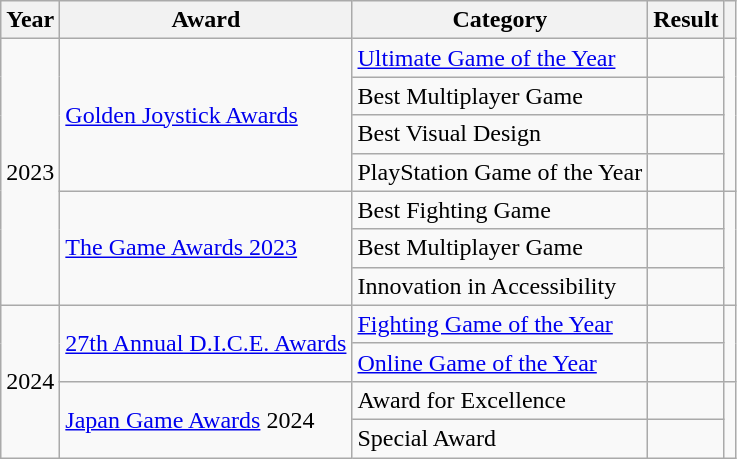<table class="wikitable sortable">
<tr>
<th>Year</th>
<th>Award</th>
<th>Category</th>
<th>Result</th>
<th></th>
</tr>
<tr>
<td style="text-align:center;" rowspan="7">2023</td>
<td rowspan="4"><a href='#'>Golden Joystick Awards</a></td>
<td><a href='#'>Ultimate Game of the Year</a></td>
<td></td>
<td style="text-align:center;" rowspan="4"></td>
</tr>
<tr>
<td>Best Multiplayer Game</td>
<td></td>
</tr>
<tr>
<td>Best Visual Design</td>
<td></td>
</tr>
<tr>
<td>PlayStation Game of the Year</td>
<td></td>
</tr>
<tr>
<td rowspan="3"><a href='#'>The Game Awards 2023</a></td>
<td>Best Fighting Game</td>
<td></td>
<td style="text-align:center;" rowspan="3"></td>
</tr>
<tr>
<td>Best Multiplayer Game</td>
<td></td>
</tr>
<tr>
<td>Innovation in Accessibility</td>
<td></td>
</tr>
<tr>
<td style="text-align:center;" rowspan="4">2024</td>
<td rowspan="2"><a href='#'>27th Annual D.I.C.E. Awards</a></td>
<td><a href='#'>Fighting Game of the Year</a></td>
<td></td>
<td style="text-align:center;" rowspan="2"></td>
</tr>
<tr>
<td><a href='#'>Online Game of the Year</a></td>
<td></td>
</tr>
<tr>
<td rowspan="2"><a href='#'>Japan Game Awards</a> 2024</td>
<td>Award for Excellence</td>
<td></td>
<td rowspan="2" style="text-align:center;"></td>
</tr>
<tr>
<td>Special Award</td>
<td></td>
</tr>
</table>
